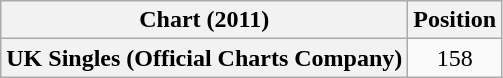<table class="wikitable plainrowheaders">
<tr>
<th scope="col">Chart (2011)</th>
<th scope="col">Position</th>
</tr>
<tr>
<th scope="row">UK Singles (Official Charts Company)</th>
<td align="center">158</td>
</tr>
</table>
